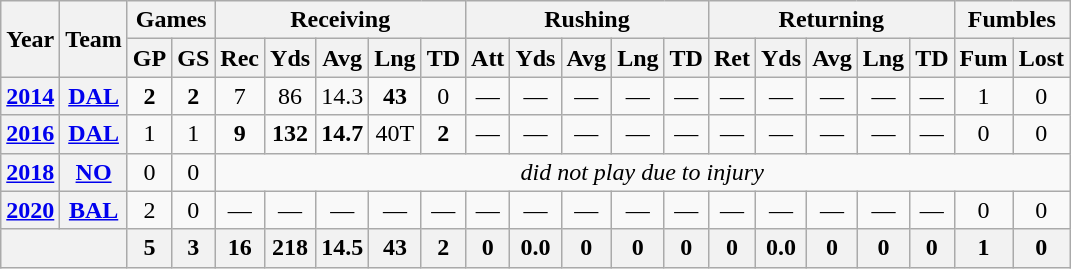<table class= "wikitable" style="text-align:center;">
<tr>
<th rowspan="2">Year</th>
<th rowspan="2">Team</th>
<th colspan="2">Games</th>
<th colspan="5">Receiving</th>
<th colspan="5">Rushing</th>
<th colspan="5">Returning</th>
<th colspan="2">Fumbles</th>
</tr>
<tr>
<th>GP</th>
<th>GS</th>
<th>Rec</th>
<th>Yds</th>
<th>Avg</th>
<th>Lng</th>
<th>TD</th>
<th>Att</th>
<th>Yds</th>
<th>Avg</th>
<th>Lng</th>
<th>TD</th>
<th>Ret</th>
<th>Yds</th>
<th>Avg</th>
<th>Lng</th>
<th>TD</th>
<th>Fum</th>
<th>Lost</th>
</tr>
<tr>
<th><a href='#'>2014</a></th>
<th><a href='#'>DAL</a></th>
<td><strong>2</strong></td>
<td><strong>2</strong></td>
<td>7</td>
<td>86</td>
<td>14.3</td>
<td><strong>43</strong></td>
<td>0</td>
<td>—</td>
<td>—</td>
<td>—</td>
<td>—</td>
<td>—</td>
<td>—</td>
<td>—</td>
<td>—</td>
<td>—</td>
<td>—</td>
<td>1</td>
<td>0</td>
</tr>
<tr>
<th><a href='#'>2016</a></th>
<th><a href='#'>DAL</a></th>
<td>1</td>
<td>1</td>
<td><strong>9</strong></td>
<td><strong>132</strong></td>
<td><strong>14.7</strong></td>
<td>40T</td>
<td><strong>2</strong></td>
<td>—</td>
<td>—</td>
<td>—</td>
<td>—</td>
<td>—</td>
<td>—</td>
<td>—</td>
<td>—</td>
<td>—</td>
<td>—</td>
<td>0</td>
<td>0</td>
</tr>
<tr>
<th><a href='#'>2018</a></th>
<th><a href='#'>NO</a></th>
<td>0</td>
<td>0</td>
<td colspan="17"><em>did not play due to injury</em></td>
</tr>
<tr>
<th><a href='#'>2020</a></th>
<th><a href='#'>BAL</a></th>
<td>2</td>
<td>0</td>
<td>—</td>
<td>—</td>
<td>—</td>
<td>—</td>
<td>—</td>
<td>—</td>
<td>—</td>
<td>—</td>
<td>—</td>
<td>—</td>
<td>—</td>
<td>—</td>
<td>—</td>
<td>—</td>
<td>—</td>
<td>0</td>
<td>0</td>
</tr>
<tr>
<th colspan="2"></th>
<th>5</th>
<th>3</th>
<th>16</th>
<th>218</th>
<th>14.5</th>
<th>43</th>
<th>2</th>
<th>0</th>
<th>0.0</th>
<th>0</th>
<th>0</th>
<th>0</th>
<th>0</th>
<th>0.0</th>
<th>0</th>
<th>0</th>
<th>0</th>
<th>1</th>
<th>0</th>
</tr>
</table>
